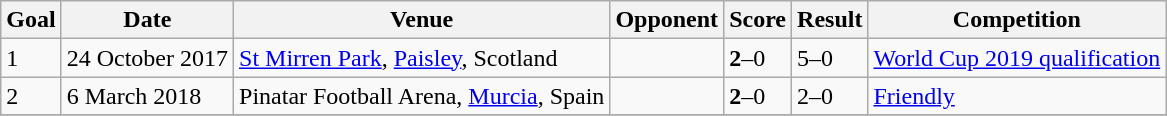<table class="wikitable">
<tr>
<th>Goal</th>
<th>Date</th>
<th>Venue</th>
<th>Opponent</th>
<th>Score</th>
<th>Result</th>
<th>Competition</th>
</tr>
<tr>
<td>1</td>
<td>24 October 2017</td>
<td><a href='#'>St Mirren Park</a>, <a href='#'>Paisley</a>, Scotland</td>
<td></td>
<td align=left><strong>2</strong>–0</td>
<td align=left>5–0</td>
<td><a href='#'>World Cup 2019 qualification</a></td>
</tr>
<tr>
<td>2</td>
<td>6 March 2018</td>
<td>Pinatar Football Arena, <a href='#'>Murcia</a>, Spain</td>
<td></td>
<td align=left><strong>2</strong>–0</td>
<td align=left>2–0</td>
<td><a href='#'>Friendly</a></td>
</tr>
<tr>
</tr>
</table>
